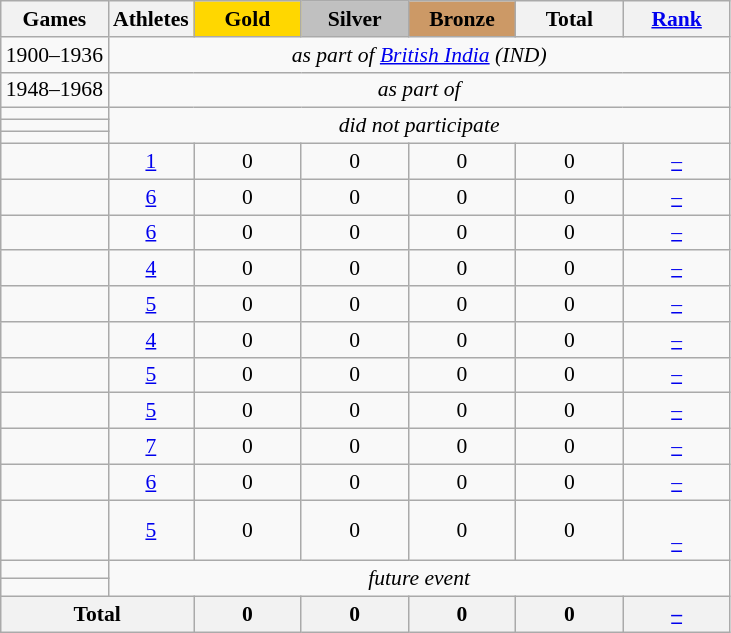<table class="wikitable" style="text-align:center; font-size:90%;">
<tr>
<th>Games</th>
<th>Athletes</th>
<td style="background:gold; width:4.5em; font-weight:bold;">Gold</td>
<td style="background:silver; width:4.5em; font-weight:bold;">Silver</td>
<td style="background:#cc9966; width:4.5em; font-weight:bold;">Bronze</td>
<th style="width:4.5em; font-weight:bold;">Total</th>
<th style="width:4.5em; font-weight:bold;"><a href='#'>Rank</a></th>
</tr>
<tr>
<td align=left>1900–1936</td>
<td colspan=6><em>as part of  <a href='#'>British India</a> (IND)</em></td>
</tr>
<tr>
<td align=left>1948–1968</td>
<td colspan=6><em>as part of </em></td>
</tr>
<tr>
<td align=left></td>
<td colspan=6; rowspan=3><em>did not participate</em></td>
</tr>
<tr>
<td align=left></td>
</tr>
<tr>
<td align=left></td>
</tr>
<tr>
<td align=left></td>
<td><a href='#'>1</a></td>
<td>0</td>
<td>0</td>
<td>0</td>
<td>0</td>
<td><a href='#'>–</a></td>
</tr>
<tr>
<td align=left></td>
<td><a href='#'>6</a></td>
<td>0</td>
<td>0</td>
<td>0</td>
<td>0</td>
<td><a href='#'>–</a></td>
</tr>
<tr>
<td align=left></td>
<td><a href='#'>6</a></td>
<td>0</td>
<td>0</td>
<td>0</td>
<td>0</td>
<td><a href='#'>–</a></td>
</tr>
<tr>
<td align=left></td>
<td><a href='#'>4</a></td>
<td>0</td>
<td>0</td>
<td>0</td>
<td>0</td>
<td><a href='#'>–</a></td>
</tr>
<tr>
<td align=left></td>
<td><a href='#'>5</a></td>
<td>0</td>
<td>0</td>
<td>0</td>
<td>0</td>
<td><a href='#'>–</a></td>
</tr>
<tr>
<td align=left></td>
<td><a href='#'>4</a></td>
<td>0</td>
<td>0</td>
<td>0</td>
<td>0</td>
<td><a href='#'>–</a></td>
</tr>
<tr>
<td align=left></td>
<td><a href='#'>5</a></td>
<td>0</td>
<td>0</td>
<td>0</td>
<td>0</td>
<td><a href='#'>–</a></td>
</tr>
<tr>
<td align=left></td>
<td><a href='#'>5</a></td>
<td>0</td>
<td>0</td>
<td>0</td>
<td>0</td>
<td><a href='#'>–</a></td>
</tr>
<tr>
<td align=left></td>
<td><a href='#'>7</a></td>
<td>0</td>
<td>0</td>
<td>0</td>
<td>0</td>
<td><a href='#'>–</a></td>
</tr>
<tr>
<td align=left></td>
<td><a href='#'>6</a></td>
<td>0</td>
<td>0</td>
<td>0</td>
<td>0</td>
<td><a href='#'>–</a></td>
</tr>
<tr>
<td align=left></td>
<td><a href='#'>5</a></td>
<td>0</td>
<td>0</td>
<td>0</td>
<td>0</td>
<td><br><a href='#'>–</a></td>
</tr>
<tr>
<td align=left></td>
<td colspan=6; rowspan=2><em>future event</em></td>
</tr>
<tr>
<td align=left></td>
</tr>
<tr>
<th colspan=2>Total</th>
<th>0</th>
<th>0</th>
<th>0</th>
<th>0</th>
<th><a href='#'>–</a></th>
</tr>
</table>
